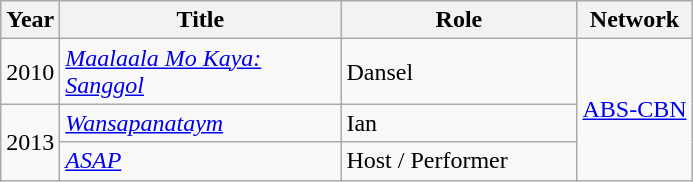<table class="wikitable">
<tr>
<th>Year</th>
<th width="180">Title</th>
<th width="150">Role</th>
<th>Network</th>
</tr>
<tr>
<td>2010</td>
<td><em><a href='#'>Maalaala Mo Kaya: Sanggol</a></em></td>
<td>Dansel</td>
<td rowspan="3"><a href='#'>ABS-CBN</a></td>
</tr>
<tr>
<td rowspan="2">2013</td>
<td><em><a href='#'>Wansapanataym</a></em></td>
<td>Ian</td>
</tr>
<tr>
<td><em><a href='#'>ASAP</a></em></td>
<td>Host / Performer</td>
</tr>
</table>
